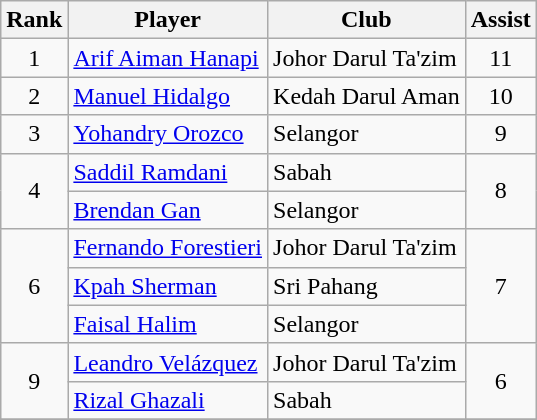<table class="wikitable" style="text-align:center">
<tr>
<th>Rank</th>
<th>Player</th>
<th>Club</th>
<th>Assist</th>
</tr>
<tr>
<td>1</td>
<td style="text-align:left;"> <a href='#'>Arif Aiman Hanapi</a></td>
<td style="text-align:left;">Johor Darul Ta'zim</td>
<td>11</td>
</tr>
<tr>
<td>2</td>
<td style="text-align:left;"> <a href='#'>Manuel Hidalgo</a></td>
<td style="text-align:left;">Kedah Darul Aman</td>
<td>10</td>
</tr>
<tr>
<td>3</td>
<td style="text-align:left;"> <a href='#'>Yohandry Orozco</a></td>
<td style="text-align:left;">Selangor</td>
<td>9</td>
</tr>
<tr>
<td rowspan=2>4</td>
<td style="text-align:left;"> <a href='#'>Saddil Ramdani</a></td>
<td style="text-align:left;">Sabah</td>
<td rowspan=2>8</td>
</tr>
<tr>
<td style="text-align:left;"> <a href='#'>Brendan Gan</a></td>
<td style="text-align:left;">Selangor</td>
</tr>
<tr>
<td rowspan=3>6</td>
<td style="text-align:left;"> <a href='#'>Fernando Forestieri</a></td>
<td style="text-align:left;">Johor Darul Ta'zim</td>
<td rowspan=3>7</td>
</tr>
<tr>
<td style="text-align:left;"> <a href='#'>Kpah Sherman</a></td>
<td style="text-align:left;">Sri Pahang</td>
</tr>
<tr>
<td style="text-align:left;"> <a href='#'>Faisal Halim</a></td>
<td style="text-align:left;">Selangor</td>
</tr>
<tr>
<td rowspan=2>9</td>
<td style="text-align:left;"> <a href='#'>Leandro Velázquez</a></td>
<td style="text-align:left;">Johor Darul Ta'zim</td>
<td rowspan=2>6</td>
</tr>
<tr>
<td style="text-align:left;"> <a href='#'>Rizal Ghazali</a></td>
<td style="text-align:left;">Sabah</td>
</tr>
<tr>
</tr>
</table>
